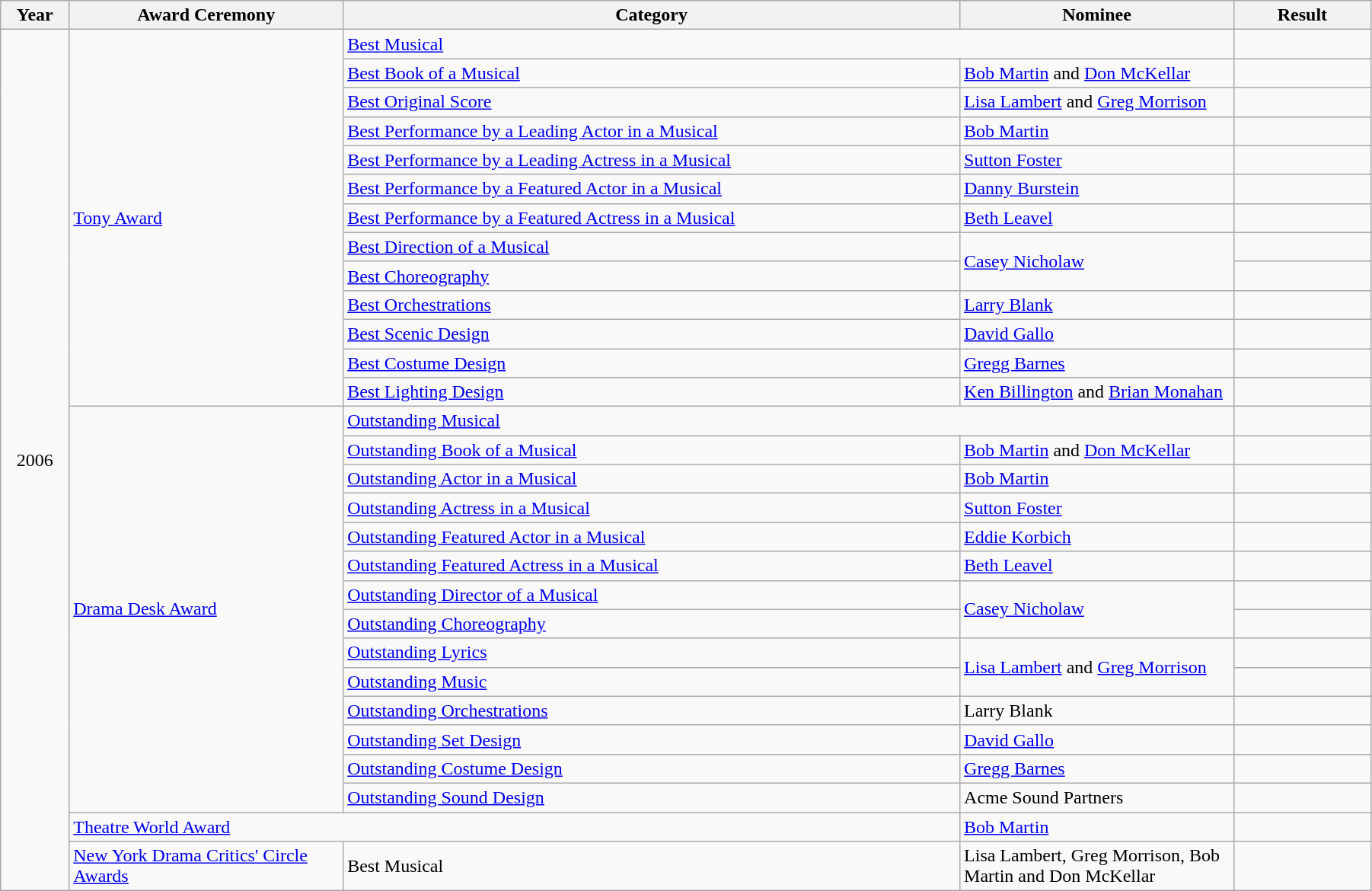<table class="wikitable" width="95%">
<tr>
<th width="5%">Year</th>
<th width="20%">Award Ceremony</th>
<th width="45%">Category</th>
<th width="20%">Nominee</th>
<th width="10%">Result</th>
</tr>
<tr>
<td rowspan=29 align="center">2006</td>
<td rowspan="13"><a href='#'>Tony Award</a></td>
<td colspan="2"><a href='#'>Best Musical</a></td>
<td></td>
</tr>
<tr>
<td><a href='#'>Best Book of a Musical</a></td>
<td><a href='#'>Bob Martin</a> and <a href='#'>Don McKellar</a></td>
<td></td>
</tr>
<tr>
<td><a href='#'>Best Original Score</a></td>
<td><a href='#'>Lisa Lambert</a> and <a href='#'>Greg Morrison</a></td>
<td></td>
</tr>
<tr>
<td><a href='#'>Best Performance by a Leading Actor in a Musical</a></td>
<td><a href='#'>Bob Martin</a></td>
<td></td>
</tr>
<tr>
<td><a href='#'>Best Performance by a Leading Actress in a Musical</a></td>
<td><a href='#'>Sutton Foster</a></td>
<td></td>
</tr>
<tr>
<td><a href='#'>Best Performance by a Featured Actor in a Musical</a></td>
<td><a href='#'>Danny Burstein</a></td>
<td></td>
</tr>
<tr>
<td><a href='#'>Best Performance by a Featured Actress in a Musical</a></td>
<td><a href='#'>Beth Leavel</a></td>
<td></td>
</tr>
<tr>
<td><a href='#'>Best Direction of a Musical</a></td>
<td rowspan="2"><a href='#'>Casey Nicholaw</a></td>
<td></td>
</tr>
<tr>
<td><a href='#'>Best Choreography</a></td>
<td></td>
</tr>
<tr>
<td><a href='#'>Best Orchestrations</a></td>
<td><a href='#'>Larry Blank</a></td>
<td></td>
</tr>
<tr>
<td><a href='#'>Best Scenic Design</a></td>
<td><a href='#'>David Gallo</a></td>
<td></td>
</tr>
<tr>
<td><a href='#'>Best Costume Design</a></td>
<td><a href='#'>Gregg Barnes</a></td>
<td></td>
</tr>
<tr>
<td><a href='#'>Best Lighting Design</a></td>
<td><a href='#'>Ken Billington</a> and <a href='#'>Brian Monahan</a></td>
<td></td>
</tr>
<tr>
<td rowspan="14"><a href='#'>Drama Desk Award</a></td>
<td colspan="2"><a href='#'>Outstanding Musical</a></td>
<td></td>
</tr>
<tr>
<td><a href='#'>Outstanding Book of a Musical</a></td>
<td><a href='#'>Bob Martin</a> and <a href='#'>Don McKellar</a></td>
<td></td>
</tr>
<tr>
<td><a href='#'>Outstanding Actor in a Musical</a></td>
<td><a href='#'>Bob Martin</a></td>
<td></td>
</tr>
<tr>
<td><a href='#'>Outstanding Actress in a Musical</a></td>
<td><a href='#'>Sutton Foster</a></td>
<td></td>
</tr>
<tr>
<td><a href='#'>Outstanding Featured Actor in a Musical</a></td>
<td><a href='#'>Eddie Korbich</a></td>
<td></td>
</tr>
<tr>
<td><a href='#'>Outstanding Featured Actress in a Musical</a></td>
<td><a href='#'>Beth Leavel</a></td>
<td></td>
</tr>
<tr>
<td><a href='#'>Outstanding Director of a Musical</a></td>
<td rowspan="2"><a href='#'>Casey Nicholaw</a></td>
<td></td>
</tr>
<tr>
<td><a href='#'>Outstanding Choreography</a></td>
<td></td>
</tr>
<tr>
<td><a href='#'>Outstanding Lyrics</a></td>
<td rowspan="2"><a href='#'>Lisa Lambert</a> and <a href='#'>Greg Morrison</a></td>
<td></td>
</tr>
<tr>
<td><a href='#'>Outstanding Music</a></td>
<td></td>
</tr>
<tr>
<td><a href='#'>Outstanding Orchestrations</a></td>
<td>Larry Blank</td>
<td></td>
</tr>
<tr>
<td><a href='#'>Outstanding Set Design</a></td>
<td><a href='#'>David Gallo</a></td>
<td></td>
</tr>
<tr>
<td><a href='#'>Outstanding Costume Design</a></td>
<td><a href='#'>Gregg Barnes</a></td>
<td></td>
</tr>
<tr>
<td><a href='#'>Outstanding Sound Design</a></td>
<td>Acme Sound Partners</td>
<td></td>
</tr>
<tr>
<td colspan=2><a href='#'>Theatre World Award</a></td>
<td><a href='#'>Bob Martin</a></td>
<td></td>
</tr>
<tr>
<td><a href='#'>New York Drama Critics' Circle Awards</a></td>
<td>Best Musical</td>
<td>Lisa Lambert, Greg Morrison, Bob Martin and Don McKellar</td>
<td></td>
</tr>
</table>
